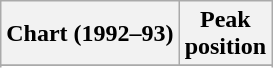<table class="wikitable sortable plainrowheaders" style="text-align:center">
<tr>
<th scope="col">Chart (1992–93)</th>
<th scope="col">Peak<br>position</th>
</tr>
<tr>
</tr>
<tr>
</tr>
<tr>
</tr>
</table>
